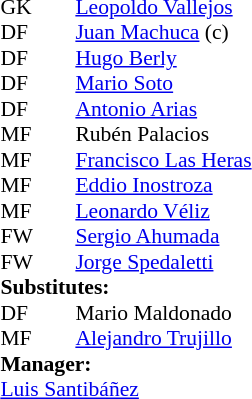<table cellspacing="0" cellpadding="0" style="font-size:90%; margin:0.2em auto;">
<tr>
<th width="25"></th>
<th width="25"></th>
</tr>
<tr>
<td>GK</td>
<td></td>
<td> <a href='#'>Leopoldo Vallejos</a></td>
</tr>
<tr>
<td>DF</td>
<td></td>
<td> <a href='#'>Juan Machuca</a> (c)</td>
</tr>
<tr>
<td>DF</td>
<td></td>
<td> <a href='#'>Hugo Berly</a></td>
</tr>
<tr>
<td>DF</td>
<td></td>
<td> <a href='#'>Mario Soto</a></td>
</tr>
<tr>
<td>DF</td>
<td></td>
<td> <a href='#'>Antonio Arias</a></td>
</tr>
<tr>
<td>MF</td>
<td></td>
<td> Rubén Palacios</td>
</tr>
<tr>
<td>MF</td>
<td></td>
<td> <a href='#'>Francisco Las Heras</a></td>
<td></td>
<td></td>
</tr>
<tr>
<td>MF</td>
<td></td>
<td> <a href='#'>Eddio Inostroza</a></td>
</tr>
<tr>
<td>MF</td>
<td></td>
<td> <a href='#'>Leonardo Véliz</a></td>
<td></td>
<td></td>
</tr>
<tr>
<td>FW</td>
<td></td>
<td> <a href='#'>Sergio Ahumada</a></td>
</tr>
<tr>
<td>FW</td>
<td></td>
<td> <a href='#'>Jorge Spedaletti</a></td>
</tr>
<tr>
<td colspan=3><strong>Substitutes:</strong></td>
</tr>
<tr>
<td>DF</td>
<td></td>
<td> Mario Maldonado</td>
<td></td>
<td></td>
</tr>
<tr>
<td>MF</td>
<td></td>
<td> <a href='#'>Alejandro Trujillo</a></td>
<td></td>
<td></td>
</tr>
<tr>
<td colspan=3><strong>Manager:</strong></td>
</tr>
<tr>
<td colspan=4> <a href='#'>Luis Santibáñez</a></td>
</tr>
</table>
